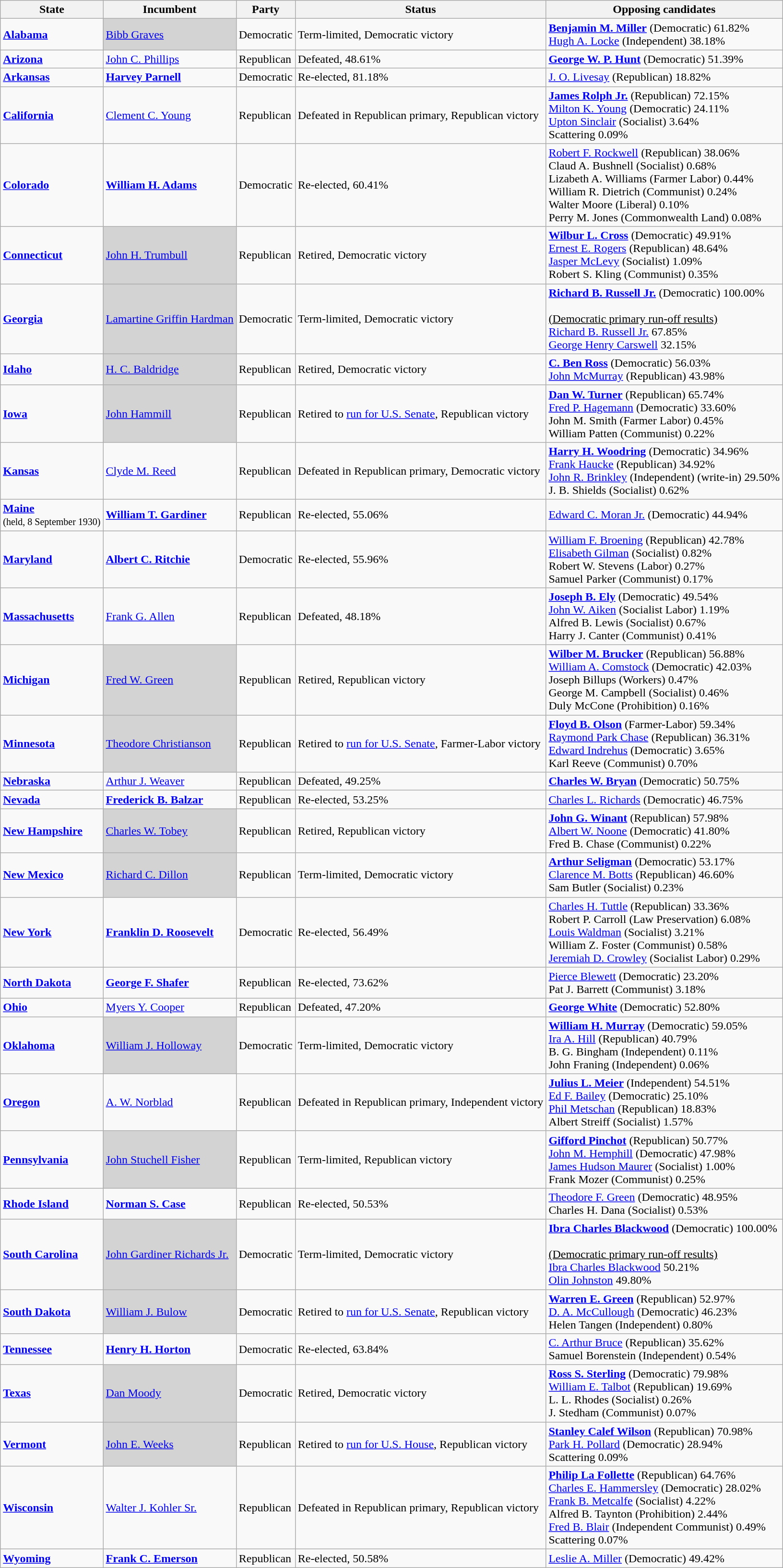<table class="wikitable">
<tr>
<th>State</th>
<th>Incumbent</th>
<th>Party</th>
<th>Status</th>
<th>Opposing candidates</th>
</tr>
<tr>
<td><strong><a href='#'>Alabama</a></strong></td>
<td bgcolor="lightgrey"><a href='#'>Bibb Graves</a></td>
<td>Democratic</td>
<td>Term-limited, Democratic victory</td>
<td><strong><a href='#'>Benjamin M. Miller</a></strong> (Democratic) 61.82%<br><a href='#'>Hugh A. Locke</a> (Independent) 38.18%<br></td>
</tr>
<tr>
<td><strong><a href='#'>Arizona</a></strong></td>
<td><a href='#'>John C. Phillips</a></td>
<td>Republican</td>
<td>Defeated, 48.61%</td>
<td><strong><a href='#'>George W. P. Hunt</a></strong> (Democratic) 51.39%<br></td>
</tr>
<tr>
<td><strong><a href='#'>Arkansas</a></strong></td>
<td><strong><a href='#'>Harvey Parnell</a></strong></td>
<td>Democratic</td>
<td>Re-elected, 81.18%</td>
<td><a href='#'>J. O. Livesay</a> (Republican) 18.82%<br></td>
</tr>
<tr>
<td><strong><a href='#'>California</a></strong></td>
<td><a href='#'>Clement C. Young</a></td>
<td>Republican</td>
<td>Defeated in Republican primary, Republican victory</td>
<td><strong><a href='#'>James Rolph Jr.</a></strong> (Republican) 72.15%<br><a href='#'>Milton K. Young</a> (Democratic) 24.11%<br><a href='#'>Upton Sinclair</a> (Socialist) 3.64%<br>Scattering 0.09%<br></td>
</tr>
<tr>
<td><strong><a href='#'>Colorado</a></strong></td>
<td><strong><a href='#'>William H. Adams</a></strong></td>
<td>Democratic</td>
<td>Re-elected, 60.41%</td>
<td><a href='#'>Robert F. Rockwell</a> (Republican) 38.06%<br>Claud A. Bushnell (Socialist) 0.68%<br>Lizabeth A. Williams (Farmer Labor) 0.44%<br>William R. Dietrich (Communist) 0.24%<br>Walter Moore (Liberal) 0.10%<br>Perry M. Jones (Commonwealth Land) 0.08%<br></td>
</tr>
<tr>
<td><strong><a href='#'>Connecticut</a></strong></td>
<td bgcolor="lightgrey"><a href='#'>John H. Trumbull</a></td>
<td>Republican</td>
<td>Retired, Democratic victory</td>
<td><strong><a href='#'>Wilbur L. Cross</a></strong> (Democratic) 49.91%<br><a href='#'>Ernest E. Rogers</a> (Republican) 48.64%<br><a href='#'>Jasper McLevy</a> (Socialist) 1.09%<br>Robert S. Kling (Communist) 0.35%<br></td>
</tr>
<tr>
<td><strong><a href='#'>Georgia</a></strong></td>
<td bgcolor="lightgrey"><a href='#'>Lamartine Griffin Hardman</a></td>
<td>Democratic</td>
<td>Term-limited, Democratic victory</td>
<td><strong><a href='#'>Richard B. Russell Jr.</a></strong> (Democratic) 100.00%<br><br><u>(Democratic primary run-off results)</u><br><a href='#'>Richard B. Russell Jr.</a> 67.85%<br><a href='#'>George Henry Carswell</a> 32.15%<br></td>
</tr>
<tr>
<td><strong><a href='#'>Idaho</a></strong></td>
<td bgcolor="lightgrey"><a href='#'>H. C. Baldridge</a></td>
<td>Republican</td>
<td>Retired, Democratic victory</td>
<td><strong><a href='#'>C. Ben Ross</a></strong> (Democratic) 56.03%<br><a href='#'>John McMurray</a> (Republican) 43.98%<br></td>
</tr>
<tr>
<td><strong><a href='#'>Iowa</a></strong></td>
<td bgcolor="lightgrey"><a href='#'>John Hammill</a></td>
<td>Republican</td>
<td>Retired to <a href='#'>run for U.S. Senate</a>, Republican victory</td>
<td><strong><a href='#'>Dan W. Turner</a></strong> (Republican) 65.74%<br><a href='#'>Fred P. Hagemann</a> (Democratic) 33.60%<br>John M. Smith (Farmer Labor) 0.45%<br>William Patten (Communist) 0.22%<br></td>
</tr>
<tr>
<td><strong><a href='#'>Kansas</a></strong></td>
<td><a href='#'>Clyde M. Reed</a></td>
<td>Republican</td>
<td>Defeated in Republican primary, Democratic victory</td>
<td><strong><a href='#'>Harry H. Woodring</a></strong> (Democratic) 34.96%<br><a href='#'>Frank Haucke</a> (Republican) 34.92%<br><a href='#'>John R. Brinkley</a> (Independent) (write-in) 29.50%<br>J. B. Shields (Socialist) 0.62%<br></td>
</tr>
<tr>
<td><strong><a href='#'>Maine</a></strong><br><small>(held, 8 September 1930)</small></td>
<td><strong><a href='#'>William T. Gardiner</a></strong></td>
<td>Republican</td>
<td>Re-elected, 55.06%</td>
<td><a href='#'>Edward C. Moran Jr.</a> (Democratic) 44.94%<br></td>
</tr>
<tr>
<td><strong><a href='#'>Maryland</a></strong></td>
<td><strong><a href='#'>Albert C. Ritchie</a></strong></td>
<td>Democratic</td>
<td>Re-elected, 55.96%</td>
<td><a href='#'>William F. Broening</a> (Republican) 42.78%<br><a href='#'>Elisabeth Gilman</a> (Socialist) 0.82%<br>Robert W. Stevens (Labor) 0.27%<br>Samuel Parker (Communist) 0.17%<br></td>
</tr>
<tr>
<td><strong><a href='#'>Massachusetts</a></strong></td>
<td><a href='#'>Frank G. Allen</a></td>
<td>Republican</td>
<td>Defeated, 48.18%</td>
<td><strong><a href='#'>Joseph B. Ely</a></strong> (Democratic) 49.54%<br><a href='#'>John W. Aiken</a> (Socialist Labor) 1.19%<br>Alfred B. Lewis (Socialist) 0.67%<br>Harry J. Canter (Communist) 0.41%<br></td>
</tr>
<tr>
<td><strong><a href='#'>Michigan</a></strong></td>
<td bgcolor="lightgrey"><a href='#'>Fred W. Green</a></td>
<td>Republican</td>
<td>Retired, Republican victory</td>
<td><strong><a href='#'>Wilber M. Brucker</a></strong> (Republican) 56.88%<br><a href='#'>William A. Comstock</a> (Democratic) 42.03%<br>Joseph Billups (Workers) 0.47%<br>George M. Campbell (Socialist) 0.46%<br>Duly McCone (Prohibition) 0.16%<br></td>
</tr>
<tr>
<td><strong><a href='#'>Minnesota</a></strong></td>
<td bgcolor="lightgrey"><a href='#'>Theodore Christianson</a></td>
<td>Republican</td>
<td>Retired to <a href='#'>run for U.S. Senate</a>, Farmer-Labor victory</td>
<td><strong><a href='#'>Floyd B. Olson</a></strong> (Farmer-Labor) 59.34%<br><a href='#'>Raymond Park Chase</a> (Republican) 36.31%<br><a href='#'>Edward Indrehus</a> (Democratic) 3.65%<br>Karl Reeve (Communist) 0.70%<br></td>
</tr>
<tr>
<td><strong><a href='#'>Nebraska</a></strong></td>
<td><a href='#'>Arthur J. Weaver</a></td>
<td>Republican</td>
<td>Defeated, 49.25%</td>
<td><strong><a href='#'>Charles W. Bryan</a></strong> (Democratic) 50.75%<br></td>
</tr>
<tr>
<td><strong><a href='#'>Nevada</a></strong></td>
<td><strong><a href='#'>Frederick B. Balzar</a></strong></td>
<td>Republican</td>
<td>Re-elected, 53.25%</td>
<td><a href='#'>Charles L. Richards</a> (Democratic) 46.75%<br></td>
</tr>
<tr>
<td><strong><a href='#'>New Hampshire</a></strong></td>
<td bgcolor="lightgrey"><a href='#'>Charles W. Tobey</a></td>
<td>Republican</td>
<td>Retired, Republican victory</td>
<td><strong><a href='#'>John G. Winant</a></strong> (Republican) 57.98%<br><a href='#'>Albert W. Noone</a> (Democratic) 41.80%<br>Fred B. Chase (Communist) 0.22%<br></td>
</tr>
<tr>
<td><strong><a href='#'>New Mexico</a></strong></td>
<td bgcolor="lightgrey"><a href='#'>Richard C. Dillon</a></td>
<td>Republican</td>
<td>Term-limited, Democratic victory</td>
<td><strong><a href='#'>Arthur Seligman</a></strong> (Democratic) 53.17%<br><a href='#'>Clarence M. Botts</a> (Republican) 46.60%<br>Sam Butler (Socialist) 0.23%<br></td>
</tr>
<tr>
<td><strong><a href='#'>New York</a></strong></td>
<td><strong><a href='#'>Franklin D. Roosevelt</a></strong></td>
<td>Democratic</td>
<td>Re-elected, 56.49%</td>
<td><a href='#'>Charles H. Tuttle</a> (Republican) 33.36%<br>Robert P. Carroll (Law Preservation) 6.08%<br><a href='#'>Louis Waldman</a> (Socialist) 3.21%<br>William Z. Foster (Communist) 0.58%<br><a href='#'>Jeremiah D. Crowley</a> (Socialist Labor) 0.29%<br></td>
</tr>
<tr>
<td><strong><a href='#'>North Dakota</a></strong></td>
<td><strong><a href='#'>George F. Shafer</a></strong></td>
<td>Republican</td>
<td>Re-elected, 73.62%</td>
<td><a href='#'>Pierce Blewett</a> (Democratic) 23.20%<br>Pat J. Barrett (Communist) 3.18%<br></td>
</tr>
<tr>
<td><strong><a href='#'>Ohio</a></strong></td>
<td><a href='#'>Myers Y. Cooper</a></td>
<td>Republican</td>
<td>Defeated, 47.20%</td>
<td><strong><a href='#'>George White</a></strong> (Democratic) 52.80%<br></td>
</tr>
<tr>
<td><strong><a href='#'>Oklahoma</a></strong></td>
<td bgcolor="lightgrey"><a href='#'>William J. Holloway</a></td>
<td>Democratic</td>
<td>Term-limited, Democratic victory</td>
<td><strong><a href='#'>William H. Murray</a></strong> (Democratic) 59.05%<br><a href='#'>Ira A. Hill</a> (Republican) 40.79%<br>B. G. Bingham (Independent) 0.11%<br>John Franing (Independent) 0.06%<br></td>
</tr>
<tr>
<td><strong><a href='#'>Oregon</a></strong></td>
<td><a href='#'>A. W. Norblad</a></td>
<td>Republican</td>
<td>Defeated in Republican primary, Independent victory</td>
<td><strong><a href='#'>Julius L. Meier</a></strong> (Independent) 54.51%<br><a href='#'>Ed F. Bailey</a> (Democratic) 25.10%<br><a href='#'>Phil Metschan</a> (Republican) 18.83%<br>Albert Streiff (Socialist) 1.57%<br></td>
</tr>
<tr>
<td><strong><a href='#'>Pennsylvania</a></strong></td>
<td bgcolor="lightgrey"><a href='#'>John Stuchell Fisher</a></td>
<td>Republican</td>
<td>Term-limited, Republican victory</td>
<td><strong><a href='#'>Gifford Pinchot</a></strong> (Republican) 50.77%<br><a href='#'>John M. Hemphill</a> (Democratic) 47.98%<br><a href='#'>James Hudson Maurer</a> (Socialist) 1.00%<br>Frank Mozer (Communist) 0.25%<br></td>
</tr>
<tr>
<td><strong><a href='#'>Rhode Island</a></strong></td>
<td><strong><a href='#'>Norman S. Case</a></strong></td>
<td>Republican</td>
<td>Re-elected, 50.53%</td>
<td><a href='#'>Theodore F. Green</a> (Democratic) 48.95%<br>Charles H. Dana (Socialist) 0.53%<br></td>
</tr>
<tr>
<td><strong><a href='#'>South Carolina</a></strong></td>
<td bgcolor="lightgrey"><a href='#'>John Gardiner Richards Jr.</a></td>
<td>Democratic</td>
<td>Term-limited, Democratic victory</td>
<td><strong><a href='#'>Ibra Charles Blackwood</a></strong> (Democratic) 100.00%<br><br><u>(Democratic primary run-off results)</u><br><a href='#'>Ibra Charles Blackwood</a> 50.21%<br><a href='#'>Olin Johnston</a> 49.80%<br></td>
</tr>
<tr>
<td><strong><a href='#'>South Dakota</a></strong></td>
<td bgcolor="lightgrey"><a href='#'>William J. Bulow</a></td>
<td>Democratic</td>
<td>Retired to <a href='#'>run for U.S. Senate</a>, Republican victory</td>
<td><strong><a href='#'>Warren E. Green</a></strong> (Republican) 52.97%<br><a href='#'>D. A. McCullough</a> (Democratic) 46.23%<br>Helen Tangen (Independent) 0.80%<br></td>
</tr>
<tr>
<td><strong><a href='#'>Tennessee</a></strong></td>
<td><strong><a href='#'>Henry H. Horton</a></strong></td>
<td>Democratic</td>
<td>Re-elected, 63.84%</td>
<td><a href='#'>C. Arthur Bruce</a> (Republican) 35.62%<br>Samuel Borenstein (Independent) 0.54%<br></td>
</tr>
<tr>
<td><strong><a href='#'>Texas</a></strong></td>
<td bgcolor="lightgrey"><a href='#'>Dan Moody</a></td>
<td>Democratic</td>
<td>Retired, Democratic victory</td>
<td><strong><a href='#'>Ross S. Sterling</a></strong> (Democratic) 79.98%<br><a href='#'>William E. Talbot</a> (Republican) 19.69%<br>L. L. Rhodes (Socialist) 0.26%<br>J. Stedham (Communist) 0.07%<br></td>
</tr>
<tr>
<td><strong><a href='#'>Vermont</a></strong></td>
<td bgcolor="lightgrey"><a href='#'>John E. Weeks</a></td>
<td>Republican</td>
<td>Retired to <a href='#'>run for U.S. House</a>, Republican victory</td>
<td><strong><a href='#'>Stanley Calef Wilson</a></strong> (Republican) 70.98%<br><a href='#'>Park H. Pollard</a> (Democratic) 28.94%<br>Scattering 0.09%<br></td>
</tr>
<tr>
<td><strong><a href='#'>Wisconsin</a></strong></td>
<td><a href='#'>Walter J. Kohler Sr.</a></td>
<td>Republican</td>
<td>Defeated in Republican primary, Republican victory</td>
<td><strong><a href='#'>Philip La Follette</a></strong> (Republican) 64.76%<br><a href='#'>Charles E. Hammersley</a> (Democratic) 28.02%<br><a href='#'>Frank B. Metcalfe</a> (Socialist) 4.22%<br>Alfred B. Taynton (Prohibition) 2.44%<br><a href='#'>Fred B. Blair</a> (Independent Communist) 0.49%<br>Scattering 0.07%<br></td>
</tr>
<tr>
<td><strong><a href='#'>Wyoming</a></strong></td>
<td><strong><a href='#'>Frank C. Emerson</a></strong></td>
<td>Republican</td>
<td>Re-elected, 50.58%</td>
<td><a href='#'>Leslie A. Miller</a> (Democratic) 49.42%<br></td>
</tr>
</table>
